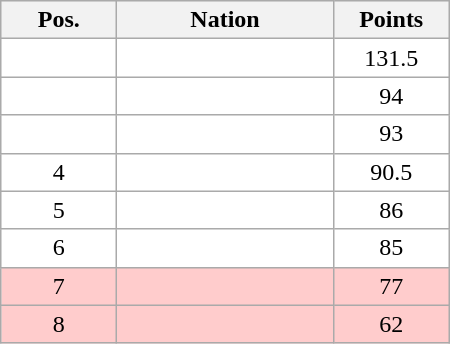<table class="wikitable gauche" cellspacing="1" style="width:300px;">
<tr style="text-align:center; background:#efefef;">
<th style="width:70px;">Pos.</th>
<th>Nation</th>
<th style="width:70px;">Points</th>
</tr>
<tr style="vertical-align:top; text-align:center; background:#fff;">
<td></td>
<td style="text-align:left;"></td>
<td>131.5</td>
</tr>
<tr style="vertical-align:top; text-align:center; background:#fff;">
<td></td>
<td style="text-align:left;"></td>
<td>94</td>
</tr>
<tr style="vertical-align:top; text-align:center; background:#fff;">
<td></td>
<td style="text-align:left;"></td>
<td>93</td>
</tr>
<tr style="vertical-align:top; text-align:center; background:#fff;">
<td>4</td>
<td style="text-align:left;"></td>
<td>90.5</td>
</tr>
<tr style="vertical-align:top; text-align:center; background:#fff;">
<td>5</td>
<td style="text-align:left;"></td>
<td>86</td>
</tr>
<tr style="vertical-align:top; text-align:center; background:#fff;">
<td>6</td>
<td style="text-align:left;"></td>
<td>85</td>
</tr>
<tr style="vertical-align:top; text-align:center; background:#ffcccc;">
<td>7</td>
<td style="text-align:left;"></td>
<td>77</td>
</tr>
<tr style="vertical-align:top; text-align:center; background:#ffcccc;">
<td>8</td>
<td style="text-align:left;"></td>
<td>62</td>
</tr>
</table>
